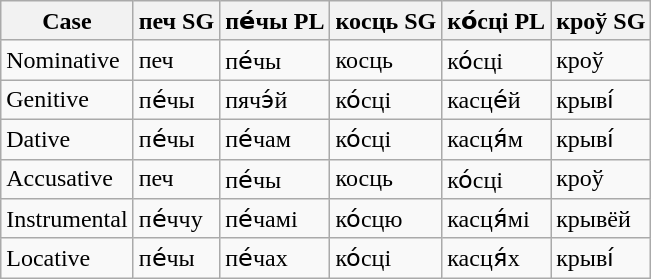<table class="wikitable">
<tr>
<th>Case</th>
<th>печ SG</th>
<th>пе́чы PL</th>
<th>косць SG</th>
<th>ко́сці PL</th>
<th>кроў SG</th>
</tr>
<tr>
<td>Nominative</td>
<td>печ</td>
<td>пе́чы</td>
<td>косць</td>
<td>ко́сці</td>
<td>кроў</td>
</tr>
<tr>
<td>Genitive</td>
<td>пе́чы</td>
<td>пячэ́й</td>
<td>ко́сці</td>
<td>касце́й</td>
<td>крыві́</td>
</tr>
<tr>
<td>Dative</td>
<td>пе́чы</td>
<td>пе́чам</td>
<td>ко́сці</td>
<td>касця́м</td>
<td>крыві́</td>
</tr>
<tr>
<td>Accusative</td>
<td>печ</td>
<td>пе́чы</td>
<td>косць</td>
<td>ко́сці</td>
<td>кроў</td>
</tr>
<tr>
<td>Instrumental</td>
<td>пе́ччу</td>
<td>пе́чамі</td>
<td>ко́сцю</td>
<td>касця́мі</td>
<td>крывёй</td>
</tr>
<tr>
<td>Locative</td>
<td>пе́чы</td>
<td>пе́чах</td>
<td>ко́сці</td>
<td>касця́х</td>
<td>крыві́</td>
</tr>
</table>
